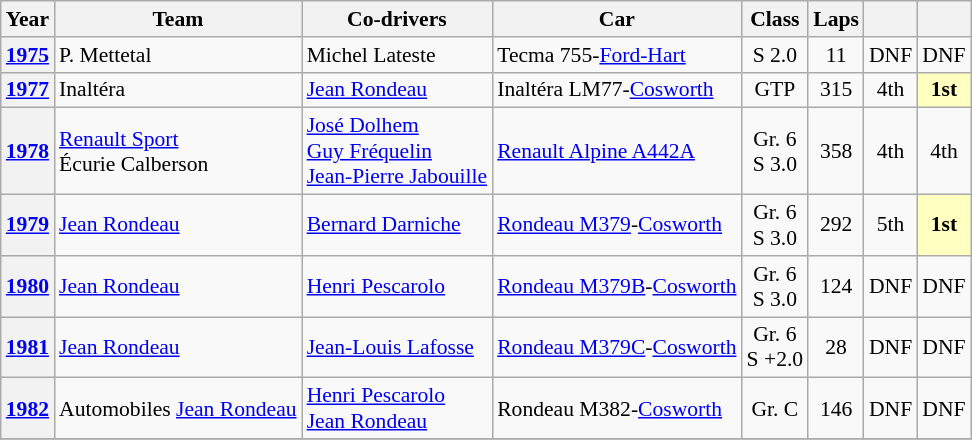<table class="wikitable" style="text-align:center; font-size:90%">
<tr>
<th>Year</th>
<th>Team</th>
<th>Co-drivers</th>
<th>Car</th>
<th>Class</th>
<th>Laps</th>
<th></th>
<th></th>
</tr>
<tr>
<th><a href='#'>1975</a></th>
<td align="left"> P. Mettetal</td>
<td align="left"> Michel Lateste</td>
<td align="left">Tecma 755-<a href='#'>Ford-Hart</a></td>
<td>S 2.0</td>
<td>11</td>
<td>DNF</td>
<td>DNF</td>
</tr>
<tr>
<th><a href='#'>1977</a></th>
<td align="left"> Inaltéra</td>
<td align="left"> <a href='#'>Jean Rondeau</a></td>
<td align="left">Inaltéra LM77-<a href='#'>Cosworth</a></td>
<td>GTP</td>
<td>315</td>
<td>4th</td>
<td style="background:#FFFFBF;"><strong>1st</strong></td>
</tr>
<tr>
<th><a href='#'>1978</a></th>
<td align="left"> <a href='#'>Renault Sport</a><br> Écurie Calberson</td>
<td align="left"> <a href='#'>José Dolhem</a><br> <a href='#'>Guy Fréquelin</a><br> <a href='#'>Jean-Pierre Jabouille</a></td>
<td align="left"><a href='#'>Renault Alpine A442A</a></td>
<td>Gr. 6<br>S 3.0</td>
<td>358</td>
<td>4th</td>
<td>4th</td>
</tr>
<tr>
<th><a href='#'>1979</a></th>
<td align="left"> <a href='#'>Jean Rondeau</a></td>
<td align="left"> <a href='#'>Bernard Darniche</a></td>
<td align="left"><a href='#'>Rondeau M379</a>-<a href='#'>Cosworth</a></td>
<td>Gr. 6<br>S 3.0</td>
<td>292</td>
<td>5th</td>
<td style="background:#FFFFBF;"><strong>1st</strong></td>
</tr>
<tr>
<th><a href='#'>1980</a></th>
<td align="left"> <a href='#'>Jean Rondeau</a></td>
<td align="left"> <a href='#'>Henri Pescarolo</a></td>
<td align="left"><a href='#'>Rondeau M379B</a>-<a href='#'>Cosworth</a></td>
<td>Gr. 6<br>S 3.0</td>
<td>124</td>
<td>DNF</td>
<td>DNF</td>
</tr>
<tr>
<th><a href='#'>1981</a></th>
<td align="left"> <a href='#'>Jean Rondeau</a></td>
<td align="left"> <a href='#'>Jean-Louis Lafosse</a></td>
<td align="left"><a href='#'>Rondeau M379C</a>-<a href='#'>Cosworth</a></td>
<td>Gr. 6<br>S +2.0</td>
<td>28</td>
<td>DNF</td>
<td>DNF</td>
</tr>
<tr>
<th><a href='#'>1982</a></th>
<td align="left"> Automobiles <a href='#'>Jean Rondeau</a></td>
<td align="left"> <a href='#'>Henri Pescarolo</a><br> <a href='#'>Jean Rondeau</a></td>
<td align="left">Rondeau M382-<a href='#'>Cosworth</a></td>
<td>Gr. C</td>
<td>146</td>
<td>DNF</td>
<td>DNF</td>
</tr>
<tr>
</tr>
</table>
